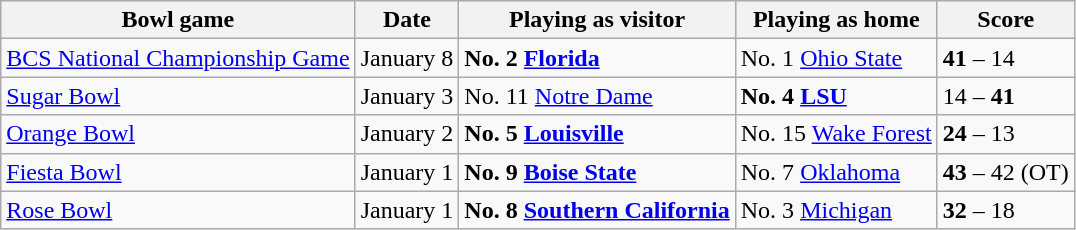<table class="wikitable">
<tr>
<th>Bowl game</th>
<th>Date</th>
<th>Playing as visitor</th>
<th>Playing as home</th>
<th>Score</th>
</tr>
<tr>
<td><a href='#'>BCS National Championship Game</a></td>
<td>January 8</td>
<td><strong>No. 2 <a href='#'>Florida</a></strong></td>
<td>No. 1 <a href='#'>Ohio State</a></td>
<td><strong>41</strong> – 14</td>
</tr>
<tr>
<td><a href='#'>Sugar Bowl</a></td>
<td>January 3</td>
<td>No. 11 <a href='#'>Notre Dame</a></td>
<td><strong>No. 4 <a href='#'>LSU</a></strong></td>
<td>14 – <strong>41</strong></td>
</tr>
<tr>
<td><a href='#'>Orange Bowl</a></td>
<td>January 2</td>
<td><strong>No. 5 <a href='#'>Louisville</a></strong></td>
<td>No. 15 <a href='#'>Wake Forest</a></td>
<td><strong>24</strong> – 13</td>
</tr>
<tr>
<td><a href='#'>Fiesta Bowl</a></td>
<td>January 1</td>
<td><strong>No. 9 <a href='#'>Boise State</a></strong></td>
<td>No. 7 <a href='#'>Oklahoma</a></td>
<td><strong>43</strong> – 42 (OT)</td>
</tr>
<tr>
<td><a href='#'>Rose Bowl</a></td>
<td>January 1</td>
<td><strong>No. 8 <a href='#'>Southern California</a></strong></td>
<td>No. 3 <a href='#'>Michigan</a></td>
<td><strong>32</strong> – 18</td>
</tr>
</table>
